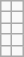<table class="wikitable">
<tr>
<td></td>
<td></td>
</tr>
<tr>
<td></td>
<td></td>
</tr>
<tr>
<td></td>
<td></td>
</tr>
<tr>
<td></td>
<td></td>
</tr>
<tr>
<td></td>
<td></td>
</tr>
</table>
